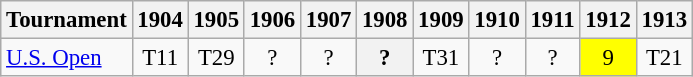<table class="wikitable" style="font-size:95%;text-align:center;">
<tr>
<th>Tournament</th>
<th>1904</th>
<th>1905</th>
<th>1906</th>
<th>1907</th>
<th>1908</th>
<th>1909</th>
<th>1910</th>
<th>1911</th>
<th>1912</th>
<th>1913</th>
</tr>
<tr>
<td align=left><a href='#'>U.S. Open</a></td>
<td>T11</td>
<td>T29</td>
<td>?</td>
<td>?</td>
<th>?</th>
<td>T31</td>
<td>?</td>
<td>?</td>
<td style="background:yellow;">9</td>
<td>T21</td>
</tr>
</table>
